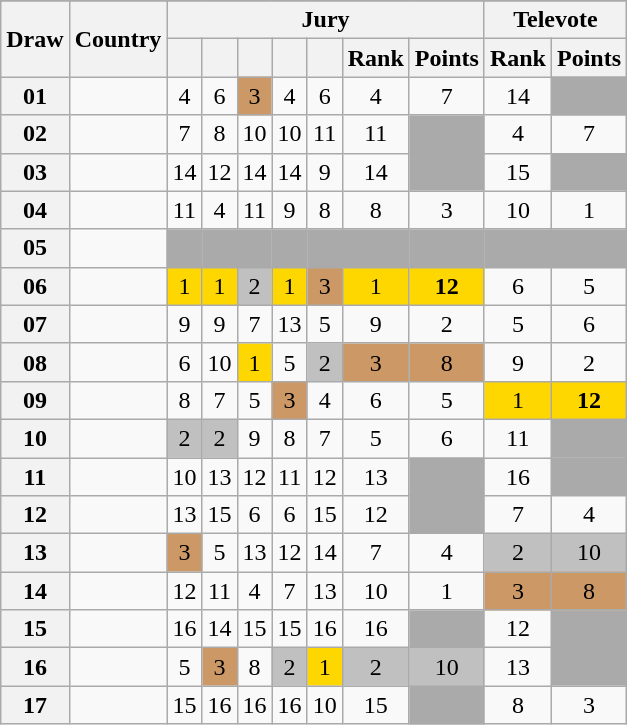<table class="sortable wikitable collapsible plainrowheaders" style="text-align:center;">
<tr>
</tr>
<tr>
<th scope="col" rowspan="2">Draw</th>
<th scope="col" rowspan="2">Country</th>
<th scope="col" colspan="7">Jury</th>
<th scope="col" colspan="2">Televote</th>
</tr>
<tr>
<th scope="col"><small></small></th>
<th scope="col"><small></small></th>
<th scope="col"><small></small></th>
<th scope="col"><small></small></th>
<th scope="col"><small></small></th>
<th scope="col">Rank</th>
<th scope="col">Points</th>
<th scope="col">Rank</th>
<th scope="col">Points</th>
</tr>
<tr>
<th scope="row" style="text-align:center;">01</th>
<td style="text-align:left;"></td>
<td>4</td>
<td>6</td>
<td style="background:#CC9966;">3</td>
<td>4</td>
<td>6</td>
<td>4</td>
<td>7</td>
<td>14</td>
<td style="background:#AAAAAA;"></td>
</tr>
<tr>
<th scope="row" style="text-align:center;">02</th>
<td style="text-align:left;"></td>
<td>7</td>
<td>8</td>
<td>10</td>
<td>10</td>
<td>11</td>
<td>11</td>
<td style="background:#AAAAAA;"></td>
<td>4</td>
<td>7</td>
</tr>
<tr>
<th scope="row" style="text-align:center;">03</th>
<td style="text-align:left;"></td>
<td>14</td>
<td>12</td>
<td>14</td>
<td>14</td>
<td>9</td>
<td>14</td>
<td style="background:#AAAAAA;"></td>
<td>15</td>
<td style="background:#AAAAAA;"></td>
</tr>
<tr>
<th scope="row" style="text-align:center;">04</th>
<td style="text-align:left;"></td>
<td>11</td>
<td>4</td>
<td>11</td>
<td>9</td>
<td>8</td>
<td>8</td>
<td>3</td>
<td>10</td>
<td>1</td>
</tr>
<tr class="sortbottom">
<th scope="row" style="text-align:center;">05</th>
<td style="text-align:left;"></td>
<td style="background:#AAAAAA;"></td>
<td style="background:#AAAAAA;"></td>
<td style="background:#AAAAAA;"></td>
<td style="background:#AAAAAA;"></td>
<td style="background:#AAAAAA;"></td>
<td style="background:#AAAAAA;"></td>
<td style="background:#AAAAAA;"></td>
<td style="background:#AAAAAA;"></td>
<td style="background:#AAAAAA;"></td>
</tr>
<tr>
<th scope="row" style="text-align:center;">06</th>
<td style="text-align:left;"></td>
<td style="background:gold;">1</td>
<td style="background:gold;">1</td>
<td style="background:silver;">2</td>
<td style="background:gold;">1</td>
<td style="background:#CC9966;">3</td>
<td style="background:gold;">1</td>
<td style="background:gold;"><strong>12</strong></td>
<td>6</td>
<td>5</td>
</tr>
<tr>
<th scope="row" style="text-align:center;">07</th>
<td style="text-align:left;"></td>
<td>9</td>
<td>9</td>
<td>7</td>
<td>13</td>
<td>5</td>
<td>9</td>
<td>2</td>
<td>5</td>
<td>6</td>
</tr>
<tr>
<th scope="row" style="text-align:center;">08</th>
<td style="text-align:left;"></td>
<td>6</td>
<td>10</td>
<td style="background:gold;">1</td>
<td>5</td>
<td style="background:silver;">2</td>
<td style="background:#CC9966;">3</td>
<td style="background:#CC9966;">8</td>
<td>9</td>
<td>2</td>
</tr>
<tr>
<th scope="row" style="text-align:center;">09</th>
<td style="text-align:left;"></td>
<td>8</td>
<td>7</td>
<td>5</td>
<td style="background:#CC9966;">3</td>
<td>4</td>
<td>6</td>
<td>5</td>
<td style="background:gold;">1</td>
<td style="background:gold;"><strong>12</strong></td>
</tr>
<tr>
<th scope="row" style="text-align:center;">10</th>
<td style="text-align:left;"></td>
<td style="background:silver;">2</td>
<td style="background:silver;">2</td>
<td>9</td>
<td>8</td>
<td>7</td>
<td>5</td>
<td>6</td>
<td>11</td>
<td style="background:#AAAAAA;"></td>
</tr>
<tr>
<th scope="row" style="text-align:center;">11</th>
<td style="text-align:left;"></td>
<td>10</td>
<td>13</td>
<td>12</td>
<td>11</td>
<td>12</td>
<td>13</td>
<td style="background:#AAAAAA;"></td>
<td>16</td>
<td style="background:#AAAAAA;"></td>
</tr>
<tr>
<th scope="row" style="text-align:center;">12</th>
<td style="text-align:left;"></td>
<td>13</td>
<td>15</td>
<td>6</td>
<td>6</td>
<td>15</td>
<td>12</td>
<td style="background:#AAAAAA;"></td>
<td>7</td>
<td>4</td>
</tr>
<tr>
<th scope="row" style="text-align:center;">13</th>
<td style="text-align:left;"></td>
<td style="background:#CC9966;">3</td>
<td>5</td>
<td>13</td>
<td>12</td>
<td>14</td>
<td>7</td>
<td>4</td>
<td style="background:silver;">2</td>
<td style="background:silver;">10</td>
</tr>
<tr>
<th scope="row" style="text-align:center;">14</th>
<td style="text-align:left;"></td>
<td>12</td>
<td>11</td>
<td>4</td>
<td>7</td>
<td>13</td>
<td>10</td>
<td>1</td>
<td style="background:#CC9966;">3</td>
<td style="background:#CC9966;">8</td>
</tr>
<tr>
<th scope="row" style="text-align:center;">15</th>
<td style="text-align:left;"></td>
<td>16</td>
<td>14</td>
<td>15</td>
<td>15</td>
<td>16</td>
<td>16</td>
<td style="background:#AAAAAA;"></td>
<td>12</td>
<td style="background:#AAAAAA;"></td>
</tr>
<tr>
<th scope="row" style="text-align:center;">16</th>
<td style="text-align:left;"></td>
<td>5</td>
<td style="background:#CC9966;">3</td>
<td>8</td>
<td style="background:silver;">2</td>
<td style="background:gold;">1</td>
<td style="background:silver;">2</td>
<td style="background:silver;">10</td>
<td>13</td>
<td style="background:#AAAAAA;"></td>
</tr>
<tr>
<th scope="row" style="text-align:center;">17</th>
<td style="text-align:left;"></td>
<td>15</td>
<td>16</td>
<td>16</td>
<td>16</td>
<td>10</td>
<td>15</td>
<td style="background:#AAAAAA;"></td>
<td>8</td>
<td>3</td>
</tr>
</table>
